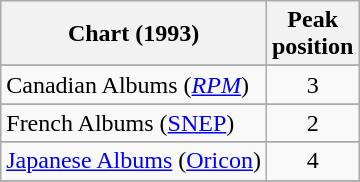<table class="wikitable sortable">
<tr>
<th>Chart (1993)</th>
<th>Peak<br>position</th>
</tr>
<tr>
</tr>
<tr>
</tr>
<tr>
<td>Canadian Albums (<em><a href='#'>RPM</a></em>)</td>
<td align="center">3</td>
</tr>
<tr>
</tr>
<tr>
</tr>
<tr>
<td>French Albums (<a href='#'>SNEP</a>)</td>
<td align="center">2</td>
</tr>
<tr>
</tr>
<tr>
</tr>
<tr>
<td><a href='#'>Japanese Albums</a> (<a href='#'>Oricon</a>)</td>
<td align="center">4</td>
</tr>
<tr>
</tr>
<tr>
</tr>
<tr>
</tr>
<tr>
</tr>
<tr>
</tr>
<tr>
</tr>
<tr>
</tr>
<tr>
</tr>
</table>
